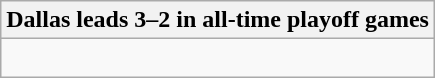<table class="wikitable collapsible collapsed">
<tr>
<th>Dallas leads 3–2 in all-time playoff games</th>
</tr>
<tr>
<td><br>



</td>
</tr>
</table>
